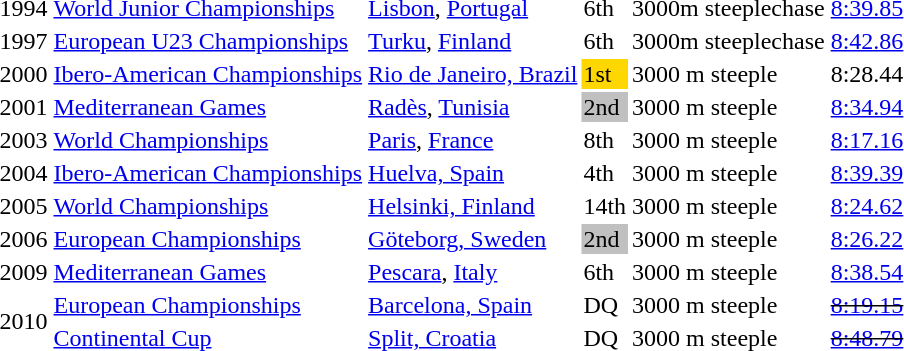<table>
<tr>
<td>1994</td>
<td><a href='#'>World Junior Championships</a></td>
<td><a href='#'>Lisbon</a>, <a href='#'>Portugal</a></td>
<td>6th</td>
<td>3000m steeplechase</td>
<td><a href='#'>8:39.85</a></td>
</tr>
<tr>
<td>1997</td>
<td><a href='#'>European U23 Championships</a></td>
<td><a href='#'>Turku</a>, <a href='#'>Finland</a></td>
<td>6th</td>
<td>3000m steeplechase</td>
<td><a href='#'>8:42.86</a></td>
</tr>
<tr>
<td>2000</td>
<td><a href='#'>Ibero-American Championships</a></td>
<td><a href='#'>Rio de Janeiro, Brazil</a></td>
<td bgcolor="gold">1st</td>
<td>3000 m steeple</td>
<td>8:28.44</td>
</tr>
<tr>
<td>2001</td>
<td><a href='#'>Mediterranean Games</a></td>
<td><a href='#'>Radès</a>, <a href='#'>Tunisia</a></td>
<td bgcolor="silver">2nd</td>
<td>3000 m steeple</td>
<td><a href='#'>8:34.94</a></td>
</tr>
<tr>
<td>2003</td>
<td><a href='#'>World Championships</a></td>
<td><a href='#'>Paris</a>, <a href='#'>France</a></td>
<td>8th</td>
<td>3000 m steeple</td>
<td><a href='#'>8:17.16</a></td>
</tr>
<tr>
<td>2004</td>
<td><a href='#'>Ibero-American Championships</a></td>
<td><a href='#'>Huelva, Spain</a></td>
<td>4th</td>
<td>3000 m steeple</td>
<td><a href='#'>8:39.39</a></td>
</tr>
<tr>
<td>2005</td>
<td><a href='#'>World Championships</a></td>
<td><a href='#'>Helsinki, Finland</a></td>
<td>14th</td>
<td>3000 m steeple</td>
<td><a href='#'>8:24.62</a></td>
</tr>
<tr>
<td>2006</td>
<td><a href='#'>European Championships</a></td>
<td><a href='#'>Göteborg, Sweden</a></td>
<td bgcolor="silver">2nd</td>
<td>3000 m steeple</td>
<td><a href='#'>8:26.22</a></td>
</tr>
<tr>
<td>2009</td>
<td><a href='#'>Mediterranean Games</a></td>
<td><a href='#'>Pescara</a>, <a href='#'>Italy</a></td>
<td>6th</td>
<td>3000 m steeple</td>
<td><a href='#'>8:38.54</a></td>
</tr>
<tr>
<td rowspan=2>2010</td>
<td><a href='#'>European Championships</a></td>
<td><a href='#'>Barcelona, Spain</a></td>
<td>DQ</td>
<td>3000 m steeple</td>
<td><s><a href='#'>8:19.15</a></s></td>
</tr>
<tr>
<td><a href='#'>Continental Cup</a></td>
<td><a href='#'>Split, Croatia</a></td>
<td>DQ</td>
<td>3000 m steeple</td>
<td><s><a href='#'>8:48.79</a></s></td>
</tr>
</table>
